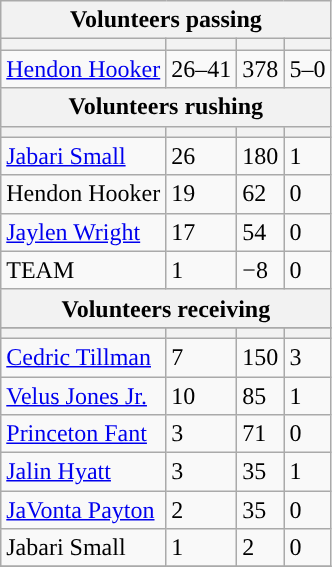<table class="wikitable plainrowheaders">
<tr>
<th colspan="6">Volunteers passing</th>
</tr>
<tr>
<th scope="col"></th>
<th scope="col"></th>
<th scope="col"></th>
<th scope="col"></th>
</tr>
<tr>
<td><a href='#'>Hendon Hooker</a></td>
<td>26–41</td>
<td>378</td>
<td>5–0</td>
</tr>
<tr>
<th colspan="6">Volunteers rushing</th>
</tr>
<tr>
<th scope="col"></th>
<th scope="col"></th>
<th scope="col"></th>
<th scope="col"></th>
</tr>
<tr>
<td><a href='#'>Jabari Small</a></td>
<td>26</td>
<td>180</td>
<td>1</td>
</tr>
<tr>
<td>Hendon Hooker</td>
<td>19</td>
<td>62</td>
<td>0</td>
</tr>
<tr>
<td><a href='#'>Jaylen Wright</a></td>
<td>17</td>
<td>54</td>
<td>0</td>
</tr>
<tr>
<td>TEAM</td>
<td>1</td>
<td>−8</td>
<td>0</td>
</tr>
<tr>
<th colspan="6">Volunteers receiving</th>
</tr>
<tr>
</tr>
<tr>
<th scope="col"></th>
<th scope="col"></th>
<th scope="col"></th>
<th scope="col"></th>
</tr>
<tr>
<td><a href='#'>Cedric Tillman</a></td>
<td>7</td>
<td>150</td>
<td>3</td>
</tr>
<tr>
<td><a href='#'>Velus Jones Jr.</a></td>
<td>10</td>
<td>85</td>
<td>1</td>
</tr>
<tr>
<td><a href='#'>Princeton Fant</a></td>
<td>3</td>
<td>71</td>
<td>0</td>
</tr>
<tr>
<td><a href='#'>Jalin Hyatt</a></td>
<td>3</td>
<td>35</td>
<td>1</td>
</tr>
<tr>
<td><a href='#'>JaVonta Payton</a></td>
<td>2</td>
<td>35</td>
<td>0</td>
</tr>
<tr>
<td>Jabari Small</td>
<td>1</td>
<td>2</td>
<td>0</td>
</tr>
<tr>
</tr>
</table>
